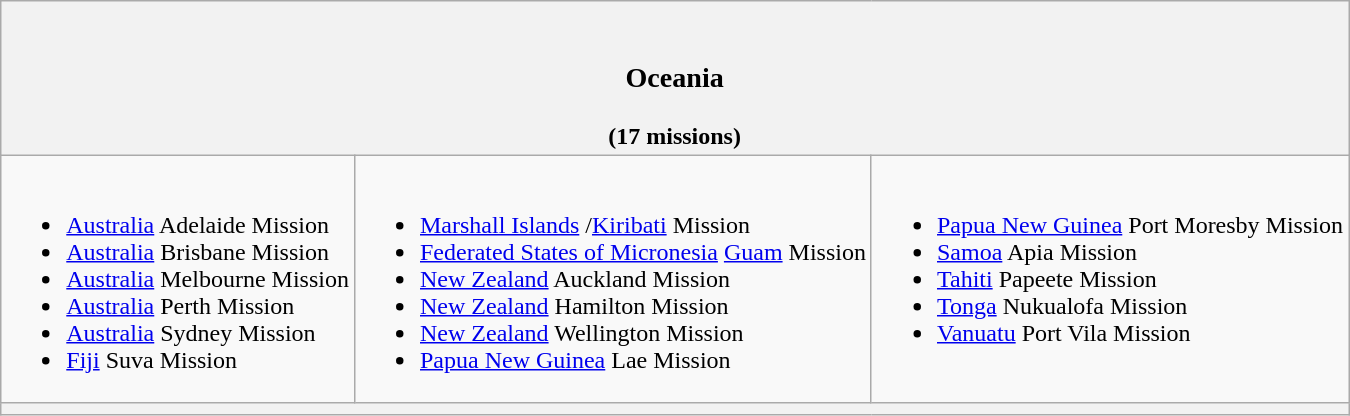<table class="wikitable mw-collapsible">
<tr>
<th colspan=3><br><h3>Oceania</h3>(17 missions)</th>
</tr>
<tr>
<td valign="top"><br><ul><li><a href='#'>Australia</a> Adelaide Mission</li><li><a href='#'>Australia</a> Brisbane Mission</li><li><a href='#'>Australia</a> Melbourne Mission</li><li><a href='#'>Australia</a> Perth Mission</li><li><a href='#'>Australia</a> Sydney Mission</li><li><a href='#'>Fiji</a> Suva Mission</li></ul></td>
<td valign="top"><br><ul><li><a href='#'>Marshall Islands</a> /<a href='#'>Kiribati</a> Mission</li><li><a href='#'>Federated States of Micronesia</a> <a href='#'>Guam</a> Mission</li><li><a href='#'>New Zealand</a> Auckland Mission</li><li><a href='#'>New Zealand</a> Hamilton Mission</li><li><a href='#'>New Zealand</a> Wellington Mission</li><li><a href='#'>Papua New Guinea</a> Lae Mission</li></ul></td>
<td valign="top"><br><ul><li><a href='#'>Papua New Guinea</a> Port Moresby Mission</li><li><a href='#'>Samoa</a> Apia Mission</li><li><a href='#'>Tahiti</a> Papeete Mission</li><li><a href='#'>Tonga</a> Nukualofa Mission</li><li><a href='#'>Vanuatu</a> Port Vila Mission</li></ul></td>
</tr>
<tr>
<th colspan=3></th>
</tr>
</table>
